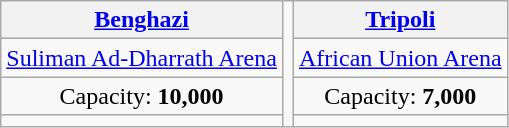<table class="wikitable" style="text-align:center">
<tr>
<th><a href='#'>Benghazi</a></th>
<td rowspan="4"></td>
<th><a href='#'>Tripoli</a></th>
</tr>
<tr>
<td><a href='#'>Suliman Ad-Dharrath Arena</a></td>
<td><a href='#'>African Union Arena</a></td>
</tr>
<tr>
<td>Capacity: <strong>10,000</strong></td>
<td>Capacity: <strong>7,000</strong></td>
</tr>
<tr>
<td></td>
<td></td>
</tr>
</table>
